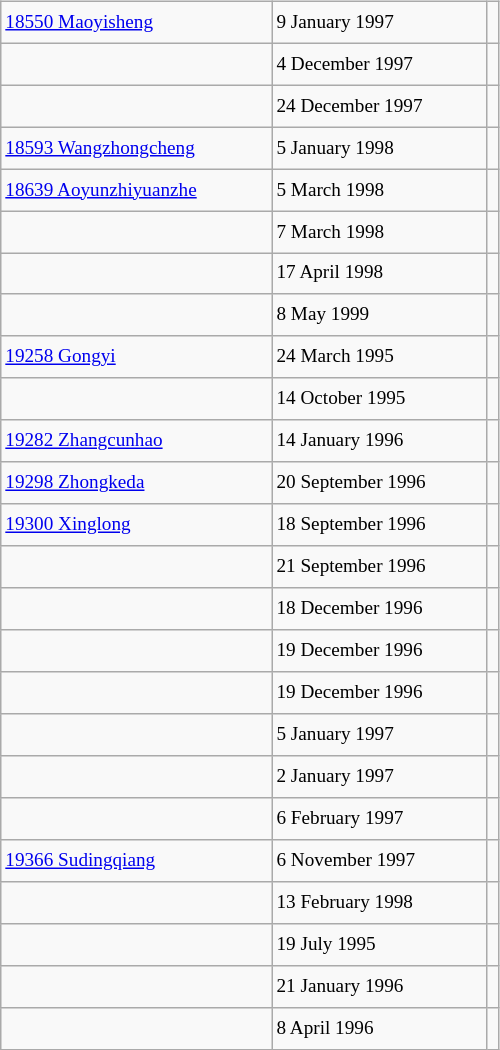<table class="wikitable" style="font-size: 80%; float: left; width: 26em; margin-right: 1em; height: 700px">
<tr>
<td><a href='#'>18550 Maoyisheng</a></td>
<td>9 January 1997</td>
<td></td>
</tr>
<tr>
<td></td>
<td>4 December 1997</td>
<td></td>
</tr>
<tr>
<td></td>
<td>24 December 1997</td>
<td></td>
</tr>
<tr>
<td><a href='#'>18593 Wangzhongcheng</a></td>
<td>5 January 1998</td>
<td></td>
</tr>
<tr>
<td><a href='#'>18639 Aoyunzhiyuanzhe</a></td>
<td>5 March 1998</td>
<td></td>
</tr>
<tr>
<td></td>
<td>7 March 1998</td>
<td></td>
</tr>
<tr>
<td></td>
<td>17 April 1998</td>
<td></td>
</tr>
<tr>
<td></td>
<td>8 May 1999</td>
<td></td>
</tr>
<tr>
<td><a href='#'>19258 Gongyi</a></td>
<td>24 March 1995</td>
<td></td>
</tr>
<tr>
<td></td>
<td>14 October 1995</td>
<td></td>
</tr>
<tr>
<td><a href='#'>19282 Zhangcunhao</a></td>
<td>14 January 1996</td>
<td></td>
</tr>
<tr>
<td><a href='#'>19298 Zhongkeda</a></td>
<td>20 September 1996</td>
<td></td>
</tr>
<tr>
<td><a href='#'>19300 Xinglong</a></td>
<td>18 September 1996</td>
<td></td>
</tr>
<tr>
<td></td>
<td>21 September 1996</td>
<td></td>
</tr>
<tr>
<td></td>
<td>18 December 1996</td>
<td></td>
</tr>
<tr>
<td></td>
<td>19 December 1996</td>
<td></td>
</tr>
<tr>
<td></td>
<td>19 December 1996</td>
<td></td>
</tr>
<tr>
<td></td>
<td>5 January 1997</td>
<td></td>
</tr>
<tr>
<td></td>
<td>2 January 1997</td>
<td></td>
</tr>
<tr>
<td></td>
<td>6 February 1997</td>
<td></td>
</tr>
<tr>
<td><a href='#'>19366 Sudingqiang</a></td>
<td>6 November 1997</td>
<td></td>
</tr>
<tr>
<td></td>
<td>13 February 1998</td>
<td></td>
</tr>
<tr>
<td></td>
<td>19 July 1995</td>
<td></td>
</tr>
<tr>
<td></td>
<td>21 January 1996</td>
<td></td>
</tr>
<tr>
<td></td>
<td>8 April 1996</td>
<td></td>
</tr>
</table>
